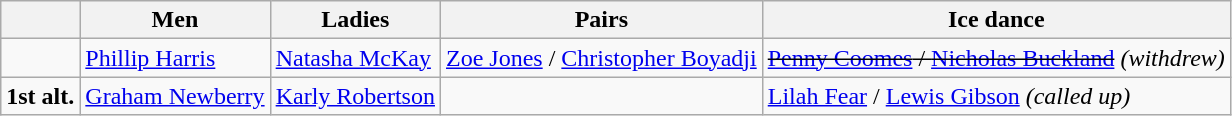<table class="wikitable">
<tr>
<th></th>
<th>Men</th>
<th>Ladies</th>
<th>Pairs</th>
<th>Ice dance</th>
</tr>
<tr>
<td></td>
<td><a href='#'>Phillip Harris</a></td>
<td><a href='#'>Natasha McKay</a></td>
<td><a href='#'>Zoe Jones</a> / <a href='#'>Christopher Boyadji</a></td>
<td><s><a href='#'>Penny Coomes</a> / <a href='#'>Nicholas Buckland</a></s> <em>(withdrew)</em></td>
</tr>
<tr>
<td><strong>1st alt.</strong></td>
<td><a href='#'>Graham Newberry</a></td>
<td><a href='#'>Karly Robertson</a></td>
<td></td>
<td><a href='#'>Lilah Fear</a> / <a href='#'>Lewis Gibson</a> <em>(called up)</em></td>
</tr>
</table>
